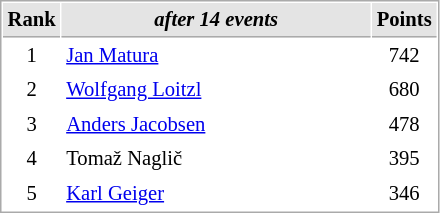<table cellspacing="1" cellpadding="3" style="border:1px solid #AAAAAA;font-size:86%">
<tr bgcolor="#E4E4E4">
<th style="border-bottom:1px solid #AAAAAA" width=10>Rank</th>
<th style="border-bottom:1px solid #AAAAAA" width=200><em>after 14 events</em></th>
<th style="border-bottom:1px solid #AAAAAA" width=20>Points</th>
</tr>
<tr>
<td align=center>1</td>
<td> <a href='#'>Jan Matura</a></td>
<td align=center>742</td>
</tr>
<tr>
<td align=center>2</td>
<td> <a href='#'>Wolfgang Loitzl</a></td>
<td align=center>680</td>
</tr>
<tr>
<td align=center>3</td>
<td> <a href='#'>Anders Jacobsen</a></td>
<td align=center>478</td>
</tr>
<tr>
<td align=center>4</td>
<td> Tomaž Naglič</td>
<td align=center>395</td>
</tr>
<tr>
<td align=center>5</td>
<td> <a href='#'>Karl Geiger</a></td>
<td align=center>346</td>
</tr>
</table>
